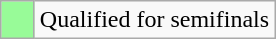<table class="wikitable">
<tr>
<td width=15px bgcolor="#98fb98"></td>
<td>Qualified for semifinals</td>
</tr>
</table>
